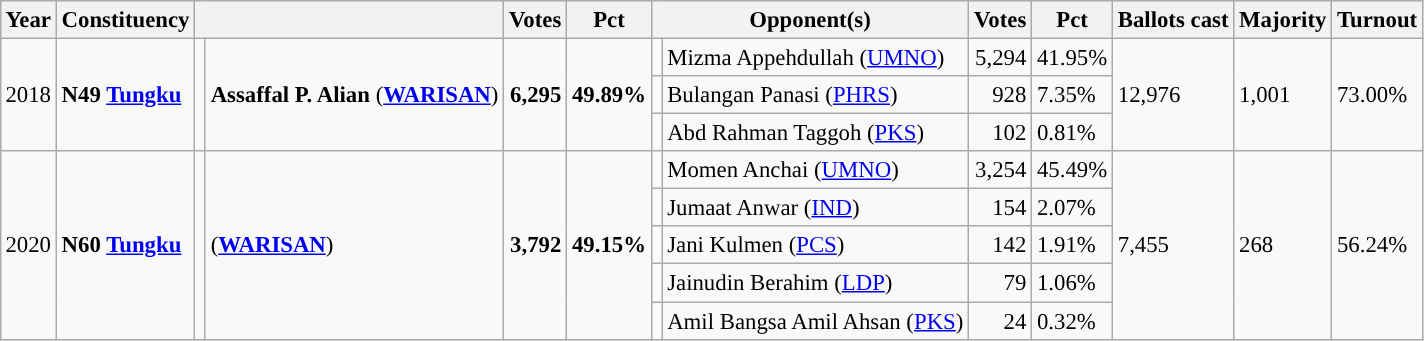<table class="wikitable" style="margin:0.5em ; font-size:95%">
<tr>
<th>Year</th>
<th>Constituency</th>
<th colspan=2></th>
<th>Votes</th>
<th>Pct</th>
<th colspan=2>Opponent(s)</th>
<th>Votes</th>
<th>Pct</th>
<th>Ballots cast</th>
<th>Majority</th>
<th>Turnout</th>
</tr>
<tr>
<td rowspan=3>2018</td>
<td rowspan=3><strong>N49 <a href='#'>Tungku</a></strong></td>
<td rowspan=3 ></td>
<td rowspan=3><strong>Assaffal P. Alian</strong> (<a href='#'><strong>WARISAN</strong></a>)</td>
<td rowspan=3 align="right"><strong>6,295</strong></td>
<td rowspan=3><strong>49.89%</strong></td>
<td></td>
<td>Mizma Appehdullah (<a href='#'>UMNO</a>)</td>
<td align="right">5,294</td>
<td>41.95%</td>
<td rowspan=3>12,976</td>
<td rowspan=3>1,001</td>
<td rowspan=3>73.00%</td>
</tr>
<tr>
<td></td>
<td>Bulangan Panasi (<a href='#'>PHRS</a>)</td>
<td align="right">928</td>
<td>7.35%</td>
</tr>
<tr>
<td></td>
<td>Abd Rahman Taggoh (<a href='#'>PKS</a>)</td>
<td align="right">102</td>
<td>0.81%</td>
</tr>
<tr>
<td rowspan=5>2020</td>
<td rowspan=5><strong>N60 <a href='#'>Tungku</a></strong></td>
<td rowspan=5 ></td>
<td rowspan=5> (<a href='#'><strong>WARISAN</strong></a>)</td>
<td rowspan=5 align="right"><strong>3,792</strong></td>
<td rowspan=5><strong>49.15%</strong></td>
<td></td>
<td>Momen Anchai (<a href='#'>UMNO</a>)</td>
<td align="right">3,254</td>
<td>45.49%</td>
<td rowspan=5>7,455</td>
<td rowspan=5>268</td>
<td rowspan=5>56.24%</td>
</tr>
<tr>
<td></td>
<td>Jumaat Anwar (<a href='#'>IND</a>)</td>
<td align="right">154</td>
<td>2.07%</td>
</tr>
<tr>
<td></td>
<td>Jani Kulmen (<a href='#'>PCS</a>)</td>
<td align="right">142</td>
<td>1.91%</td>
</tr>
<tr>
<td></td>
<td>Jainudin Berahim (<a href='#'>LDP</a>)</td>
<td align="right">79</td>
<td>1.06%</td>
</tr>
<tr>
<td></td>
<td>Amil Bangsa Amil Ahsan (<a href='#'>PKS</a>)</td>
<td align="right">24</td>
<td>0.32%</td>
</tr>
</table>
